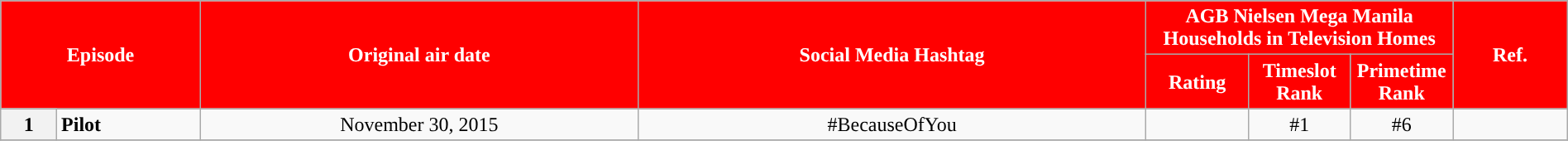<table class="wikitable" style="text-align:center; font-size:100%; line-height:18px;"  width="100%">
<tr>
<th colspan="2" rowspan="2" style="background-color:#FF0000; color:#ffffff;">Episode</th>
<th style="background:#FF0000; color:white" rowspan="2">Original air date</th>
<th style="background:#FF0000; color:white" rowspan="2">Social Media Hashtag</th>
<th style="background-color:#FF0000; color:#ffffff;" colspan="3">AGB Nielsen Mega Manila Households in Television Homes</th>
<th rowspan="2" style="background:#FF0000; color:white">Ref.</th>
</tr>
<tr style="text-align: center style=">
<th style="background-color:#FF0000; width:75px; color:#ffffff;">Rating</th>
<th style="background-color:#FF0000; width:75px; color:#ffffff;">Timeslot Rank</th>
<th style="background-color:#FF0000; width:75px; color:#ffffff;">Primetime Rank</th>
</tr>
<tr>
<th>1</th>
<td style="text-align: left;"><strong>Pilot</strong></td>
<td>November 30, 2015</td>
<td>#BecauseOfYou</td>
<td></td>
<td>#1</td>
<td>#6</td>
<td></td>
</tr>
<tr>
</tr>
</table>
